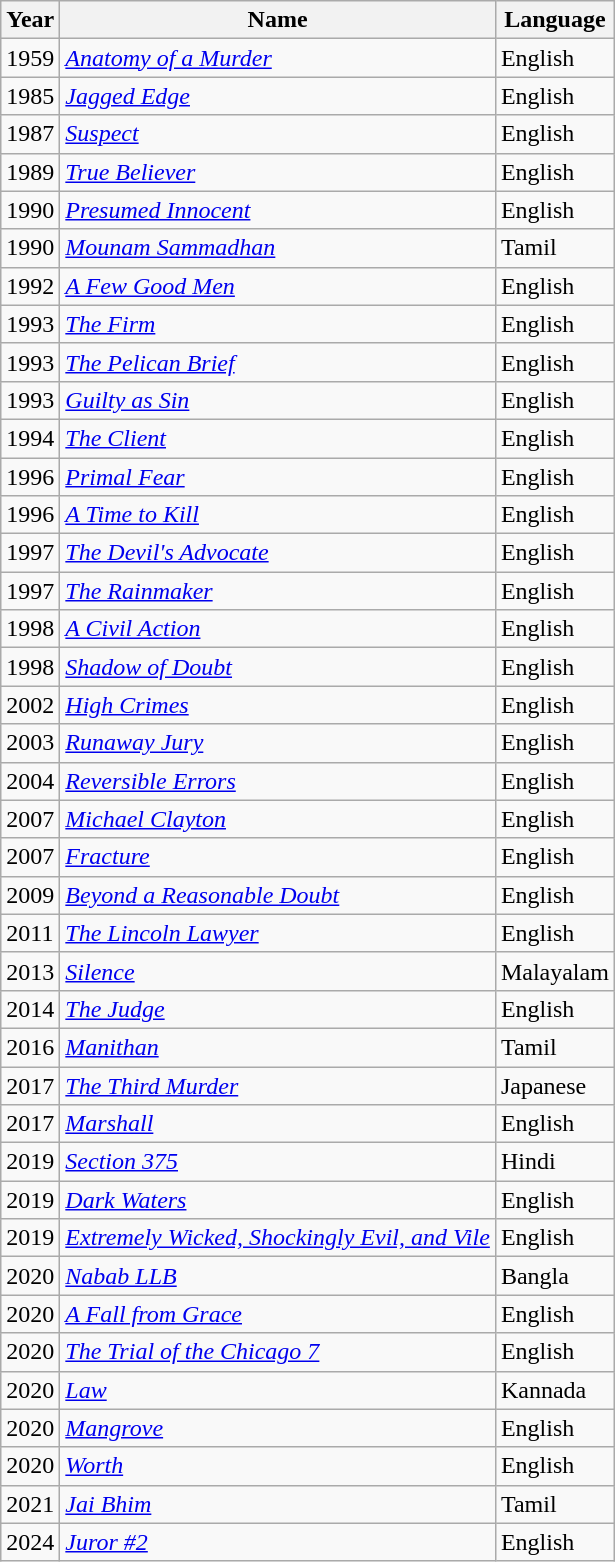<table class="wikitable">
<tr>
<th>Year</th>
<th>Name</th>
<th>Language</th>
</tr>
<tr>
<td>1959</td>
<td><em><a href='#'>Anatomy of a Murder</a></em></td>
<td>English</td>
</tr>
<tr>
<td>1985</td>
<td><em><a href='#'>Jagged Edge</a></em></td>
<td>English</td>
</tr>
<tr>
<td>1987</td>
<td><em><a href='#'>Suspect</a></em></td>
<td>English</td>
</tr>
<tr>
<td>1989</td>
<td><em><a href='#'>True Believer</a></em></td>
<td>English</td>
</tr>
<tr>
<td>1990</td>
<td><em><a href='#'>Presumed Innocent</a></em></td>
<td>English</td>
</tr>
<tr>
<td>1990</td>
<td><em><a href='#'>Mounam Sammadhan</a></em></td>
<td>Tamil</td>
</tr>
<tr>
<td>1992</td>
<td><em><a href='#'>A Few Good Men</a></em></td>
<td>English</td>
</tr>
<tr>
<td>1993</td>
<td><em><a href='#'>The Firm</a></em></td>
<td>English</td>
</tr>
<tr>
<td>1993</td>
<td><em><a href='#'>The Pelican Brief</a></em></td>
<td>English</td>
</tr>
<tr>
<td>1993</td>
<td><em><a href='#'>Guilty as Sin</a></em></td>
<td>English</td>
</tr>
<tr>
<td>1994</td>
<td><em><a href='#'>The Client</a></em></td>
<td>English</td>
</tr>
<tr>
<td>1996</td>
<td><em><a href='#'>Primal Fear</a></em></td>
<td>English</td>
</tr>
<tr>
<td>1996</td>
<td><a href='#'><em>A Time to Kill</em></a></td>
<td>English</td>
</tr>
<tr>
<td>1997</td>
<td><em><a href='#'>The Devil's Advocate</a></em></td>
<td>English</td>
</tr>
<tr>
<td>1997</td>
<td><a href='#'><em>The Rainmaker</em></a></td>
<td>English</td>
</tr>
<tr>
<td>1998</td>
<td><a href='#'><em>A Civil Action</em></a></td>
<td>English</td>
</tr>
<tr>
<td>1998</td>
<td><a href='#'><em>Shadow of Doubt</em></a></td>
<td>English</td>
</tr>
<tr>
<td>2002</td>
<td><em><a href='#'>High Crimes</a></em></td>
<td>English</td>
</tr>
<tr>
<td>2003</td>
<td><em><a href='#'>Runaway Jury</a></em></td>
<td>English</td>
</tr>
<tr>
<td>2004</td>
<td><em><a href='#'>Reversible Errors</a></em></td>
<td>English</td>
</tr>
<tr>
<td>2007</td>
<td><em><a href='#'>Michael Clayton</a></em></td>
<td>English</td>
</tr>
<tr>
<td>2007</td>
<td><em><a href='#'>Fracture</a></em></td>
<td>English</td>
</tr>
<tr>
<td>2009</td>
<td><em><a href='#'>Beyond a Reasonable Doubt</a></em></td>
<td>English</td>
</tr>
<tr>
<td>2011</td>
<td><em><a href='#'>The Lincoln Lawyer</a></em></td>
<td>English</td>
</tr>
<tr>
<td>2013</td>
<td><em><a href='#'>Silence</a></em></td>
<td>Malayalam</td>
</tr>
<tr>
<td>2014</td>
<td><em><a href='#'>The Judge</a></em></td>
<td>English</td>
</tr>
<tr>
<td>2016</td>
<td><em><a href='#'>Manithan</a></em></td>
<td>Tamil</td>
</tr>
<tr>
<td>2017</td>
<td><em><a href='#'>The Third Murder</a></em></td>
<td>Japanese</td>
</tr>
<tr>
<td>2017</td>
<td><em><a href='#'>Marshall</a></em></td>
<td>English</td>
</tr>
<tr>
<td>2019</td>
<td><em><a href='#'>Section 375</a></em></td>
<td>Hindi</td>
</tr>
<tr>
<td>2019</td>
<td><em><a href='#'>Dark Waters</a></em></td>
<td>English</td>
</tr>
<tr>
<td>2019</td>
<td><em><a href='#'>Extremely Wicked, Shockingly Evil, and Vile</a></em></td>
<td>English</td>
</tr>
<tr>
<td>2020</td>
<td><em><a href='#'>Nabab LLB</a></em></td>
<td>Bangla</td>
</tr>
<tr>
<td>2020</td>
<td><em><a href='#'>A Fall from Grace</a></em></td>
<td>English</td>
</tr>
<tr>
<td>2020</td>
<td><em><a href='#'>The Trial of the Chicago 7</a></em></td>
<td>English</td>
</tr>
<tr>
<td>2020</td>
<td><em><a href='#'>Law</a></em></td>
<td>Kannada</td>
</tr>
<tr>
<td>2020</td>
<td><em><a href='#'>Mangrove</a></em></td>
<td>English</td>
</tr>
<tr>
<td>2020</td>
<td><a href='#'><em>Worth</em></a></td>
<td>English</td>
</tr>
<tr>
<td>2021</td>
<td><em><a href='#'>Jai Bhim</a></em></td>
<td>Tamil</td>
</tr>
<tr>
<td>2024</td>
<td><em><a href='#'>Juror #2</a></em></td>
<td>English</td>
</tr>
</table>
